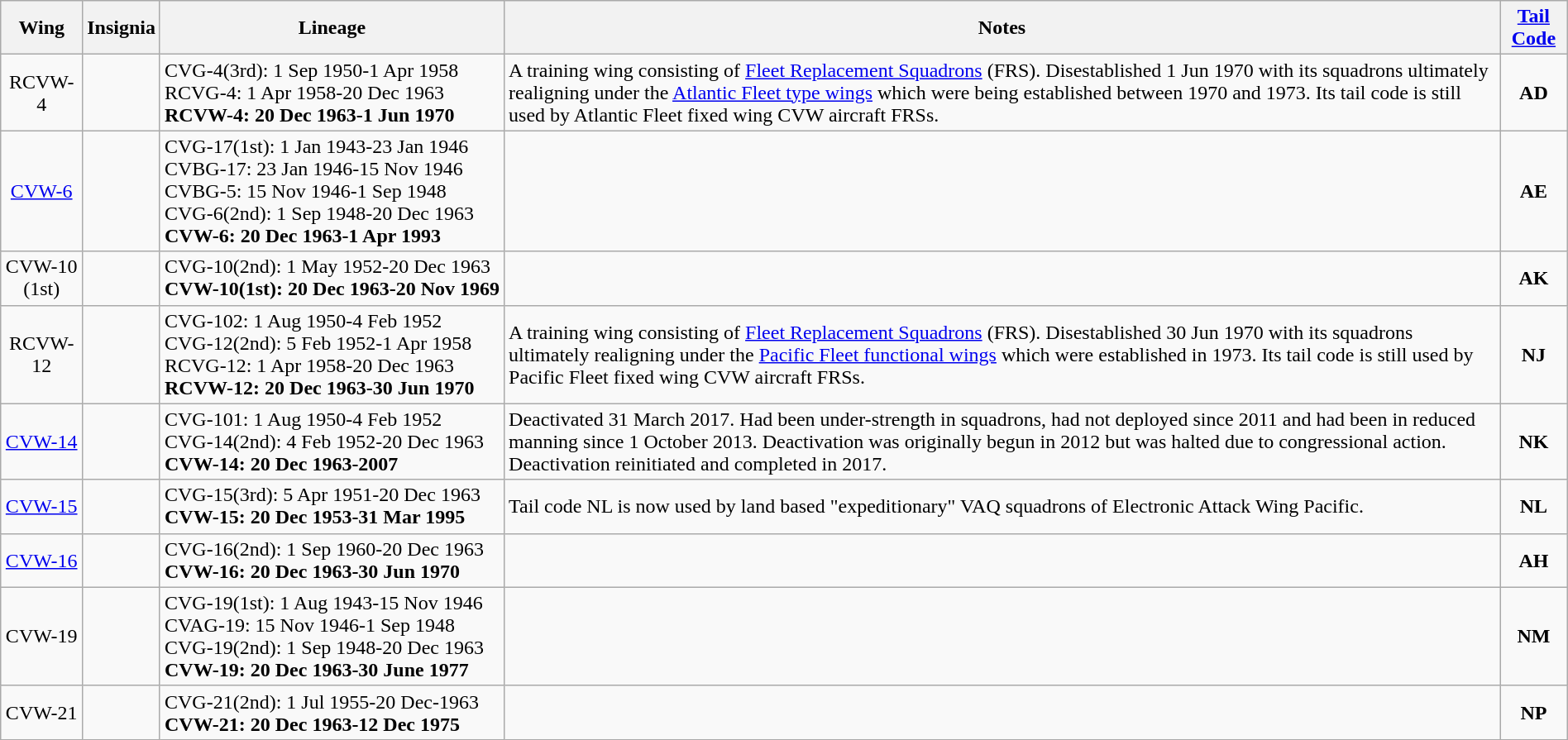<table class="wikitable" width=100% style="text-align: center">
<tr>
<th>Wing</th>
<th>Insignia</th>
<th>Lineage</th>
<th>Notes</th>
<th><a href='#'>Tail Code</a></th>
</tr>
<tr>
<td style="text-align:center;">RCVW-4</td>
<td></td>
<td align=left>CVG-4(3rd): 1 Sep 1950-1 Apr 1958<br>RCVG-4: 1 Apr 1958-20 Dec 1963<br><strong>RCVW-4: 20 Dec 1963-1 Jun 1970</strong></td>
<td align=left>A training wing consisting of <a href='#'>Fleet Replacement Squadrons</a> (FRS). Disestablished 1 Jun 1970 with its squadrons ultimately realigning under the <a href='#'>Atlantic Fleet type wings</a> which were being established between 1970 and 1973. Its tail code is still used by Atlantic Fleet fixed wing CVW aircraft FRSs.</td>
<td><strong>AD</strong></td>
</tr>
<tr>
<td style="text-align:center;"><a href='#'>CVW-6</a></td>
<td></td>
<td align=left style="white-space: nowrap;">CVG-17(1st): 1 Jan 1943-23 Jan 1946<br>CVBG-17: 23 Jan 1946-15 Nov 1946<br>CVBG-5: 15 Nov 1946-1 Sep 1948<br>CVG-6(2nd): 1 Sep 1948-20 Dec 1963<br><strong>CVW-6: 20 Dec 1963-1 Apr 1993</strong></td>
<td align=left></td>
<td><strong>AE</strong></td>
</tr>
<tr>
<td style="text-align:center;">CVW-10<br>(1st)</td>
<td></td>
<td align=left style="white-space: nowrap;">CVG-10(2nd): 1 May 1952-20 Dec 1963<br><strong>CVW-10(1st): 20 Dec 1963-20 Nov 1969</strong></td>
<td align=left></td>
<td><strong>AK</strong></td>
</tr>
<tr>
<td style="text-align:center;" style="white-space: nowrap;">RCVW-12</td>
<td></td>
<td align=left style="white-space: nowrap;">CVG-102: 1 Aug 1950-4 Feb 1952<br>CVG-12(2nd): 5 Feb 1952-1 Apr 1958<br>RCVG-12: 1 Apr 1958-20 Dec 1963<br><strong>RCVW-12: 20 Dec 1963-30 Jun 1970</strong></td>
<td align=left>A training wing consisting of <a href='#'>Fleet Replacement Squadrons</a> (FRS). Disestablished 30 Jun 1970 with its squadrons ultimately realigning under the <a href='#'>Pacific Fleet functional wings</a> which were established in 1973. Its tail code is still used by Pacific Fleet fixed wing CVW aircraft FRSs.</td>
<td><strong>NJ</strong></td>
</tr>
<tr>
<td style="text-align:center;"><a href='#'>CVW-14</a></td>
<td></td>
<td align=left>CVG-101: 1 Aug 1950-4 Feb 1952<br>CVG-14(2nd): 4 Feb 1952-20 Dec 1963<br><strong>CVW-14: 20 Dec 1963-2007</strong></td>
<td align=left>Deactivated 31 March 2017. Had been under-strength in squadrons, had not deployed since 2011 and had been in reduced manning since 1 October 2013. Deactivation was originally begun in 2012 but was halted due to congressional action. Deactivation reinitiated and completed in 2017.</td>
<td><strong>NK</strong></td>
</tr>
<tr>
<td style="text-align:center;"><a href='#'>CVW-15</a></td>
<td></td>
<td align=left>CVG-15(3rd): 5 Apr 1951-20 Dec 1963<br><strong>CVW-15: 20 Dec 1953-31 Mar 1995</strong></td>
<td align=left>Tail code NL is now used by land based "expeditionary" VAQ squadrons of Electronic Attack Wing Pacific.</td>
<td><strong>NL</strong></td>
</tr>
<tr>
<td style="text-align:center;"><a href='#'>CVW-16</a></td>
<td></td>
<td align=left>CVG-16(2nd): 1 Sep 1960-20 Dec 1963<br><strong>CVW-16: 20 Dec 1963-30 Jun 1970</strong></td>
<td align=left></td>
<td><strong>AH</strong></td>
</tr>
<tr>
<td style="text-align:center;">CVW-19</td>
<td></td>
<td align=left>CVG-19(1st): 1 Aug 1943-15 Nov 1946<br>CVAG-19: 15 Nov 1946-1 Sep 1948<br>CVG-19(2nd): 1 Sep 1948-20 Dec 1963<br><strong>CVW-19: 20 Dec 1963-30 June 1977</strong></td>
<td align=left></td>
<td><strong>NM</strong></td>
</tr>
<tr>
<td style="text-align:center;">CVW-21</td>
<td></td>
<td align=left>CVG-21(2nd): 1 Jul 1955-20 Dec-1963<br><strong>CVW-21: 20 Dec 1963-12 Dec 1975</strong></td>
<td align=left></td>
<td><strong>NP</strong></td>
</tr>
</table>
